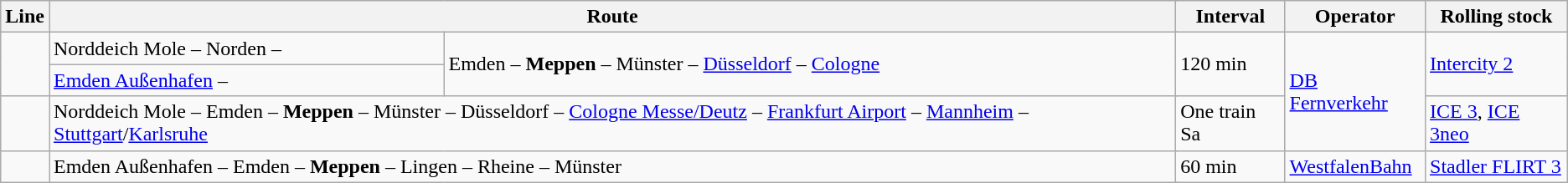<table class="wikitable">
<tr>
<th>Line</th>
<th colspan="3">Route</th>
<th>Interval</th>
<th>Operator</th>
<th>Rolling stock</th>
</tr>
<tr>
<td rowspan="2"></td>
<td>Norddeich Mole – Norden –</td>
<td colspan="2" rowspan="2">Emden – <strong>Meppen</strong> – Münster – <a href='#'>Düsseldorf</a> – <a href='#'>Cologne</a></td>
<td rowspan="2">120 min</td>
<td rowspan="3"><a href='#'>DB Fernverkehr</a></td>
<td rowspan="2"><a href='#'>Intercity 2</a></td>
</tr>
<tr>
<td><a href='#'>Emden Außenhafen</a> –</td>
</tr>
<tr>
<td></td>
<td colspan="3">Norddeich Mole – Emden – <strong>Meppen</strong> – Münster – Düsseldorf – <a href='#'>Cologne Messe/Deutz</a> – <a href='#'>Frankfurt Airport</a> – <a href='#'>Mannheim</a> – <a href='#'>Stuttgart</a>/<a href='#'>Karlsruhe</a></td>
<td>One train Sa</td>
<td><a href='#'>ICE 3</a>, <a href='#'>ICE 3neo</a></td>
</tr>
<tr>
<td></td>
<td colspan="3">Emden Außenhafen – Emden – <strong>Meppen</strong> – Lingen – Rheine – Münster</td>
<td>60 min</td>
<td><a href='#'>WestfalenBahn</a></td>
<td><a href='#'>Stadler FLIRT 3</a></td>
</tr>
</table>
